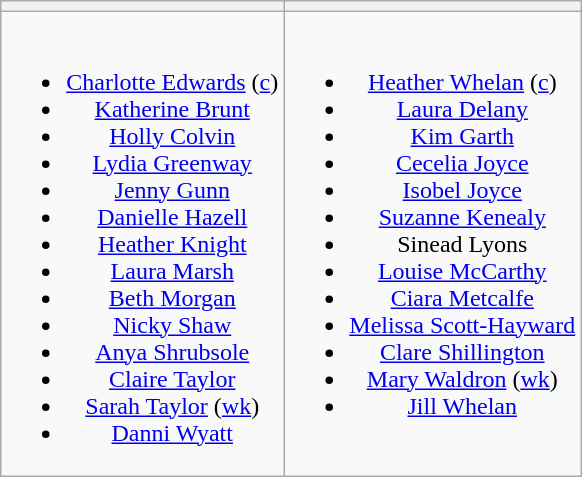<table class="wikitable" style="text-align:center">
<tr>
<th></th>
<th></th>
</tr>
<tr style="vertical-align:top">
<td><br><ul><li><a href='#'>Charlotte Edwards</a> (<a href='#'>c</a>)</li><li><a href='#'>Katherine Brunt</a></li><li><a href='#'>Holly Colvin</a></li><li><a href='#'>Lydia Greenway</a></li><li><a href='#'>Jenny Gunn</a></li><li><a href='#'>Danielle Hazell</a></li><li><a href='#'>Heather Knight</a></li><li><a href='#'>Laura Marsh</a></li><li><a href='#'>Beth Morgan</a></li><li><a href='#'>Nicky Shaw</a></li><li><a href='#'>Anya Shrubsole</a></li><li><a href='#'>Claire Taylor</a></li><li><a href='#'>Sarah Taylor</a> (<a href='#'>wk</a>)</li><li><a href='#'>Danni Wyatt</a></li></ul></td>
<td><br><ul><li><a href='#'>Heather Whelan</a> (<a href='#'>c</a>)</li><li><a href='#'>Laura Delany</a></li><li><a href='#'>Kim Garth</a></li><li><a href='#'>Cecelia Joyce</a></li><li><a href='#'>Isobel Joyce</a></li><li><a href='#'>Suzanne Kenealy</a></li><li>Sinead Lyons</li><li><a href='#'>Louise McCarthy</a></li><li><a href='#'>Ciara Metcalfe</a></li><li><a href='#'>Melissa Scott-Hayward</a></li><li><a href='#'>Clare Shillington</a></li><li><a href='#'>Mary Waldron</a> (<a href='#'>wk</a>)</li><li><a href='#'>Jill Whelan</a></li></ul></td>
</tr>
</table>
